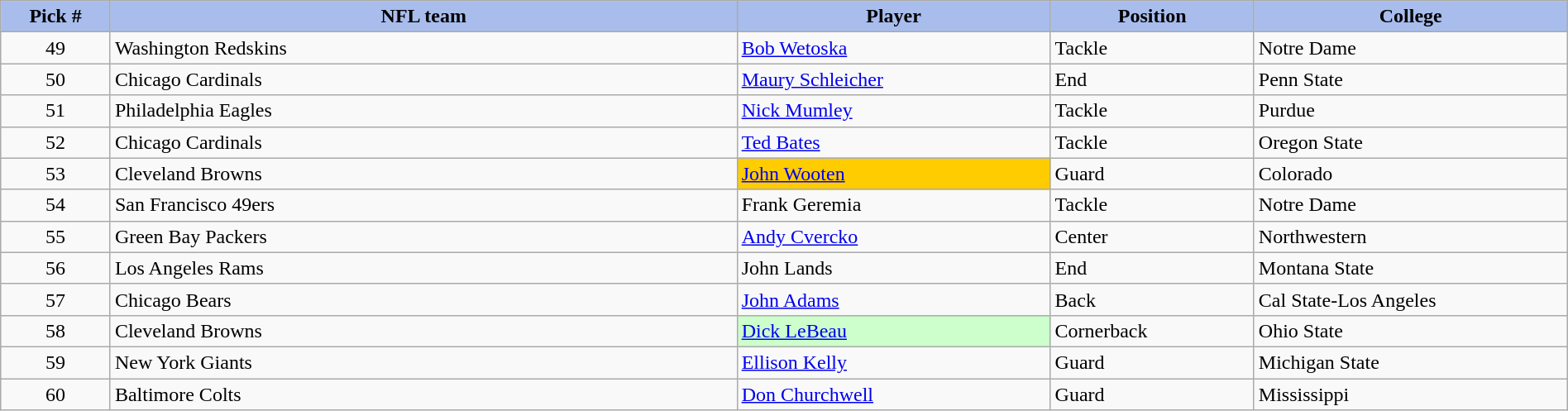<table class="wikitable sortable sortable" style="width: 100%">
<tr>
<th style="background:#A8BDEC;" width=7%>Pick #</th>
<th width=40% style="background:#A8BDEC;">NFL team</th>
<th width=20% style="background:#A8BDEC;">Player</th>
<th width=13% style="background:#A8BDEC;">Position</th>
<th style="background:#A8BDEC;">College</th>
</tr>
<tr>
<td align=center>49</td>
<td>Washington Redskins</td>
<td><a href='#'>Bob Wetoska</a></td>
<td>Tackle</td>
<td>Notre Dame</td>
</tr>
<tr>
<td align=center>50</td>
<td>Chicago Cardinals</td>
<td><a href='#'>Maury Schleicher</a></td>
<td>End</td>
<td>Penn State</td>
</tr>
<tr>
<td align=center>51</td>
<td>Philadelphia Eagles</td>
<td><a href='#'>Nick Mumley</a></td>
<td>Tackle</td>
<td>Purdue</td>
</tr>
<tr>
<td align=center>52</td>
<td>Chicago Cardinals</td>
<td><a href='#'>Ted Bates</a></td>
<td>Tackle</td>
<td>Oregon State</td>
</tr>
<tr>
<td align=center>53</td>
<td>Cleveland Browns</td>
<td bgcolor="#FFCC00"><a href='#'>John Wooten</a></td>
<td>Guard</td>
<td>Colorado</td>
</tr>
<tr>
<td align=center>54</td>
<td>San Francisco 49ers</td>
<td>Frank Geremia</td>
<td>Tackle</td>
<td>Notre Dame</td>
</tr>
<tr>
<td align=center>55</td>
<td>Green Bay Packers</td>
<td><a href='#'>Andy Cvercko</a></td>
<td>Center</td>
<td>Northwestern</td>
</tr>
<tr>
<td align=center>56</td>
<td>Los Angeles Rams</td>
<td>John Lands</td>
<td>End</td>
<td>Montana State</td>
</tr>
<tr>
<td align=center>57</td>
<td>Chicago Bears</td>
<td><a href='#'>John Adams</a></td>
<td>Back</td>
<td>Cal State-Los Angeles</td>
</tr>
<tr>
<td align=center>58</td>
<td>Cleveland Browns</td>
<td bgcolor="#CCFFCC"><a href='#'>Dick LeBeau</a></td>
<td>Cornerback</td>
<td>Ohio State</td>
</tr>
<tr>
<td align=center>59</td>
<td>New York Giants</td>
<td><a href='#'>Ellison Kelly</a></td>
<td>Guard</td>
<td>Michigan State</td>
</tr>
<tr>
<td align=center>60</td>
<td>Baltimore Colts</td>
<td><a href='#'>Don Churchwell</a></td>
<td>Guard</td>
<td>Mississippi</td>
</tr>
</table>
